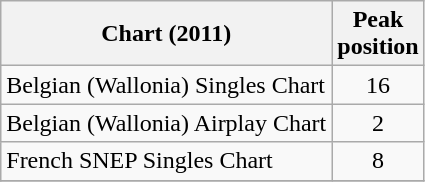<table class="wikitable sortable">
<tr>
<th>Chart (2011)</th>
<th>Peak<br>position</th>
</tr>
<tr>
<td>Belgian (Wallonia) Singles Chart</td>
<td align="center">16</td>
</tr>
<tr>
<td>Belgian (Wallonia) Airplay Chart</td>
<td align="center">2</td>
</tr>
<tr>
<td>French SNEP Singles Chart</td>
<td align="center">8</td>
</tr>
<tr>
</tr>
</table>
